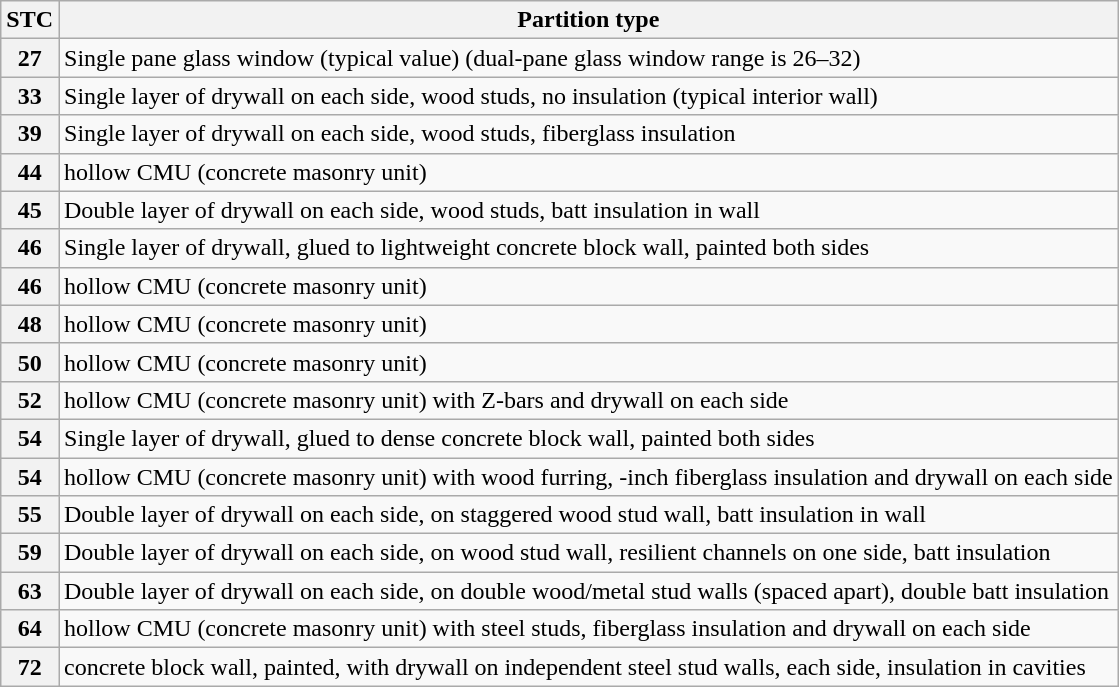<table class="wikitable">
<tr>
<th scope="col">STC</th>
<th scope="col">Partition type</th>
</tr>
<tr>
<th scope="row">27</th>
<td>Single pane glass window (typical value) (dual-pane glass window range is 26–32)</td>
</tr>
<tr>
<th scope="row">33</th>
<td>Single layer of  drywall on each side, wood studs, no insulation (typical interior wall)</td>
</tr>
<tr>
<th scope="row">39</th>
<td>Single layer of  drywall on each side, wood studs, fiberglass insulation</td>
</tr>
<tr>
<th scope="row">44</th>
<td> hollow CMU (concrete masonry unit)</td>
</tr>
<tr>
<th scope="row">45</th>
<td>Double layer of  drywall on each side, wood studs, batt insulation in wall</td>
</tr>
<tr>
<th scope="row">46</th>
<td>Single layer of  drywall, glued to  lightweight concrete block wall, painted both sides</td>
</tr>
<tr>
<th scope="row">46</th>
<td> hollow CMU (concrete masonry unit)</td>
</tr>
<tr>
<th scope="row">48</th>
<td> hollow CMU (concrete masonry unit)</td>
</tr>
<tr>
<th scope="row">50</th>
<td> hollow CMU (concrete masonry unit)</td>
</tr>
<tr>
<th scope="row">52</th>
<td> hollow CMU (concrete masonry unit) with  Z-bars and  drywall on each side</td>
</tr>
<tr>
<th scope="row">54</th>
<td>Single layer of  drywall, glued to  dense concrete block wall, painted both sides</td>
</tr>
<tr>
<th scope="row">54</th>
<td> hollow CMU (concrete masonry unit) with  wood furring, -inch fiberglass insulation and  drywall on each side</td>
</tr>
<tr>
<th scope="row">55</th>
<td>Double layer of  drywall on each side, on staggered wood stud wall, batt insulation in wall</td>
</tr>
<tr>
<th scope="row">59</th>
<td>Double layer of  drywall on each side, on wood stud wall, resilient channels on one side, batt insulation</td>
</tr>
<tr>
<th scope="row">63</th>
<td>Double layer of  drywall on each side, on double wood/metal stud walls (spaced  apart), double batt insulation</td>
</tr>
<tr>
<th scope="row">64</th>
<td> hollow CMU (concrete masonry unit) with  steel studs, fiberglass insulation and  drywall on each side</td>
</tr>
<tr>
<th scope="row">72</th>
<td> concrete block wall, painted, with  drywall on independent steel stud walls, each side, insulation in cavities</td>
</tr>
</table>
